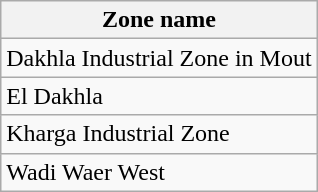<table class="wikitable">
<tr>
<th>Zone name</th>
</tr>
<tr>
<td rowspan="1">Dakhla Industrial Zone in Mout</td>
</tr>
<tr>
<td rowspan="1">El Dakhla</td>
</tr>
<tr>
<td rowspan="1">Kharga Industrial Zone</td>
</tr>
<tr>
<td rowspan="1">Wadi Waer West</td>
</tr>
</table>
